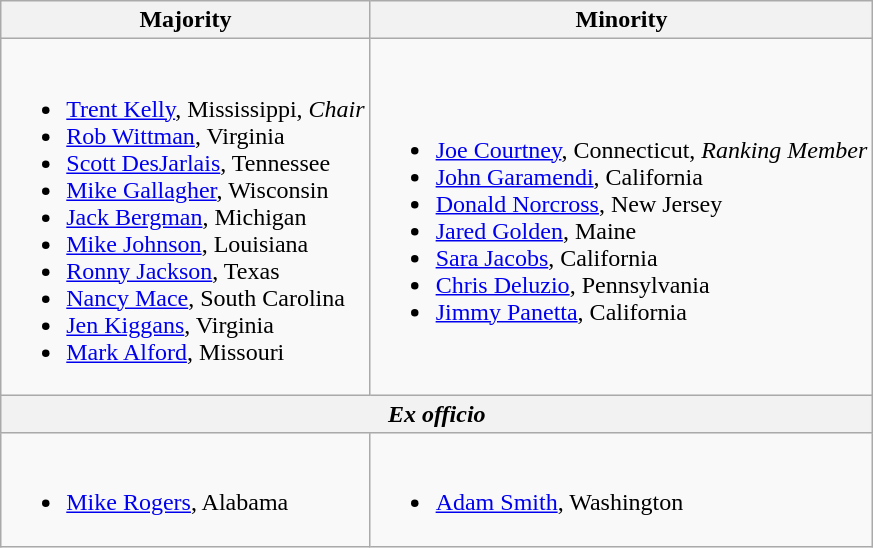<table class=wikitable>
<tr>
<th>Majority</th>
<th>Minority</th>
</tr>
<tr>
<td><br><ul><li><a href='#'>Trent Kelly</a>, Mississippi, <em>Chair</em></li><li><a href='#'>Rob Wittman</a>, Virginia</li><li><a href='#'>Scott DesJarlais</a>, Tennessee</li><li><a href='#'>Mike Gallagher</a>, Wisconsin</li><li><a href='#'>Jack Bergman</a>, Michigan</li><li><a href='#'>Mike Johnson</a>, Louisiana</li><li><a href='#'>Ronny Jackson</a>, Texas</li><li><a href='#'>Nancy Mace</a>, South Carolina</li><li><a href='#'>Jen Kiggans</a>, Virginia</li><li><a href='#'>Mark Alford</a>, Missouri</li></ul></td>
<td><br><ul><li><a href='#'>Joe Courtney</a>, Connecticut, <em>Ranking Member</em></li><li><a href='#'>John Garamendi</a>, California</li><li><a href='#'>Donald Norcross</a>, New Jersey</li><li><a href='#'>Jared Golden</a>, Maine</li><li><a href='#'>Sara Jacobs</a>, California</li><li><a href='#'>Chris Deluzio</a>, Pennsylvania</li><li><a href='#'>Jimmy Panetta</a>, California</li></ul></td>
</tr>
<tr>
<th colspan=2><em>Ex officio</em></th>
</tr>
<tr>
<td><br><ul><li><a href='#'>Mike Rogers</a>, Alabama</li></ul></td>
<td><br><ul><li><a href='#'>Adam Smith</a>, Washington</li></ul></td>
</tr>
</table>
